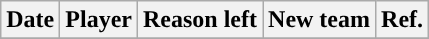<table class="wikitable sortable sortable" style="text-align: center">
<tr>
<th>Date</th>
<th>Player</th>
<th>Reason left</th>
<th>New team</th>
<th>Ref.</th>
</tr>
<tr>
</tr>
</table>
